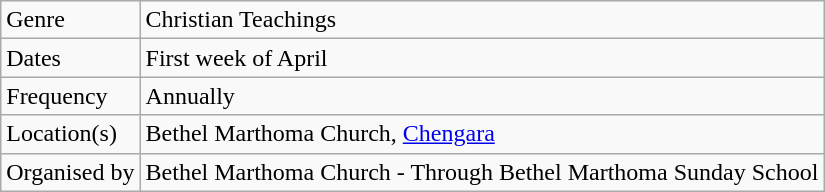<table class="wikitable">
<tr>
<td>Genre</td>
<td>Christian Teachings</td>
</tr>
<tr>
<td>Dates</td>
<td>First week of April</td>
</tr>
<tr>
<td>Frequency</td>
<td>Annually</td>
</tr>
<tr>
<td>Location(s)</td>
<td>Bethel Marthoma Church, <a href='#'>Chengara</a></td>
</tr>
<tr>
<td>Organised by</td>
<td>Bethel Marthoma Church - Through Bethel Marthoma Sunday School</td>
</tr>
</table>
